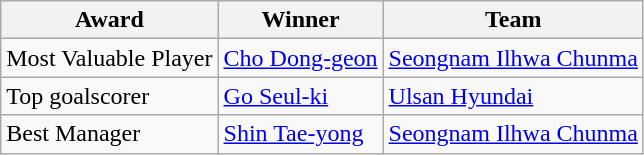<table class="wikitable">
<tr>
<th>Award</th>
<th>Winner</th>
<th>Team</th>
</tr>
<tr>
<td>Most Valuable Player</td>
<td> <a href='#'>Cho Dong-geon</a></td>
<td><a href='#'>Seongnam Ilhwa Chunma</a></td>
</tr>
<tr>
<td>Top goalscorer</td>
<td> <a href='#'>Go Seul-ki</a></td>
<td><a href='#'>Ulsan Hyundai</a></td>
</tr>
<tr>
<td>Best Manager</td>
<td> <a href='#'>Shin Tae-yong</a></td>
<td><a href='#'>Seongnam Ilhwa Chunma</a></td>
</tr>
</table>
